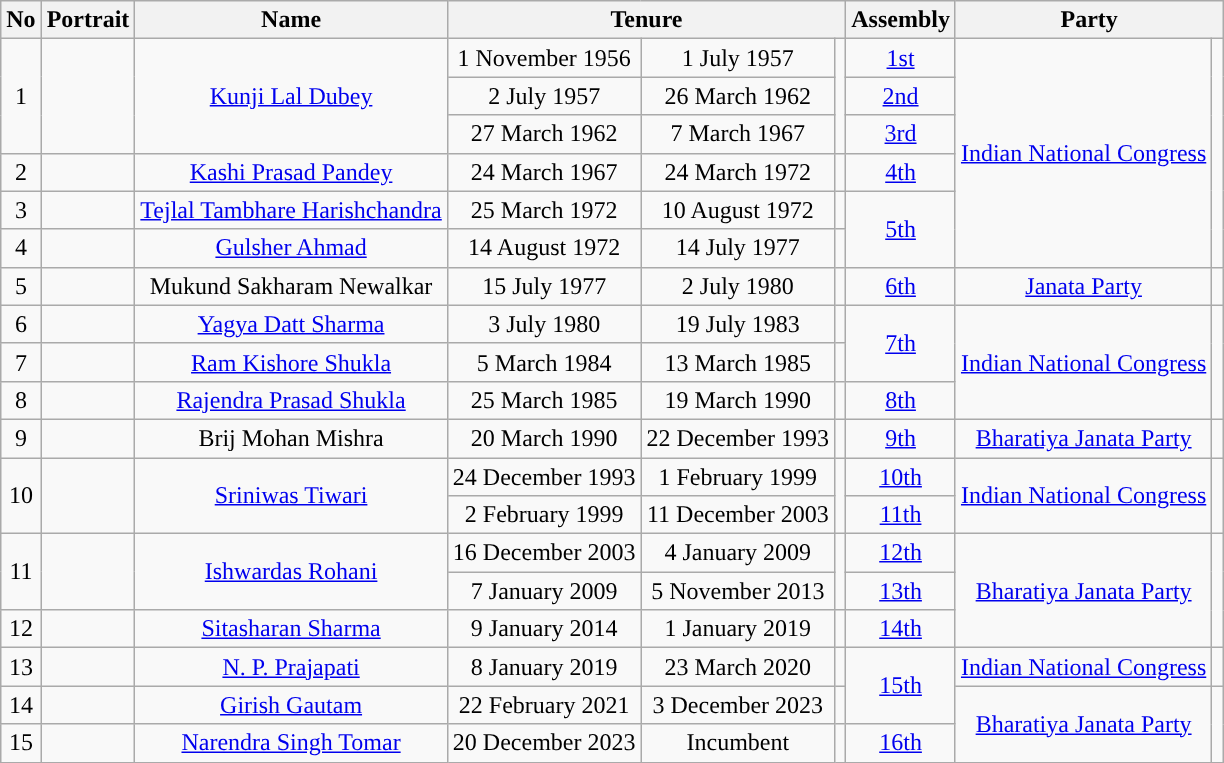<table class="wikitable">
<tr>
<th>No</th>
<th>Portrait</th>
<th>Name</th>
<th colspan="3">Tenure</th>
<th>Assembly</th>
<th colspan="2" scope="col">Party</th>
</tr>
<tr style="text-align:center;">
<td rowspan="3">1</td>
<td rowspan="3"></td>
<td rowspan="3"><a href='#'>Kunji Lal Dubey</a></td>
<td>1 November 1956</td>
<td>1 July 1957</td>
<td rowspan="3"></td>
<td><a href='#'>1st</a></td>
<td rowspan="6"><a href='#'>Indian National Congress</a></td>
<td rowspan="6" style="background-color: "></td>
</tr>
<tr style="text-align:center;">
<td>2 July 1957</td>
<td>26 March 1962</td>
<td><a href='#'>2nd</a></td>
</tr>
<tr style="text-align:center;">
<td>27 March 1962</td>
<td>7 March 1967</td>
<td><a href='#'>3rd</a></td>
</tr>
<tr style="text-align:center;">
<td>2</td>
<td></td>
<td><a href='#'>Kashi Prasad Pandey</a></td>
<td>24 March 1967</td>
<td>24 March 1972</td>
<td></td>
<td><a href='#'>4th</a></td>
</tr>
<tr style="text-align:center;">
<td>3</td>
<td></td>
<td><a href='#'>Tejlal Tambhare Harishchandra</a></td>
<td>25 March 1972</td>
<td>10 August 1972</td>
<td></td>
<td rowspan="2"><a href='#'>5th</a></td>
</tr>
<tr style="text-align:center;">
<td>4</td>
<td></td>
<td><a href='#'>Gulsher Ahmad</a></td>
<td>14 August 1972</td>
<td>14 July 1977</td>
<td></td>
</tr>
<tr style="text-align:center;">
<td>5</td>
<td></td>
<td>Mukund Sakharam Newalkar</td>
<td>15 July 1977</td>
<td>2 July 1980</td>
<td></td>
<td><a href='#'>6th</a></td>
<td><a href='#'>Janata Party</a></td>
<td style="background-color: "></td>
</tr>
<tr style="text-align:center;">
<td>6</td>
<td></td>
<td><a href='#'>Yagya Datt Sharma</a></td>
<td>3 July 1980</td>
<td>19 July 1983</td>
<td></td>
<td rowspan="2"><a href='#'>7th</a></td>
<td rowspan="3"><a href='#'>Indian National Congress</a></td>
<td rowspan="3" style="background-color: "></td>
</tr>
<tr style="text-align:center;">
<td>7</td>
<td></td>
<td><a href='#'>Ram Kishore Shukla</a></td>
<td>5 March 1984</td>
<td>13 March 1985</td>
<td></td>
</tr>
<tr style="text-align:center;">
<td>8</td>
<td></td>
<td><a href='#'>Rajendra Prasad Shukla</a></td>
<td>25 March 1985</td>
<td>19 March 1990</td>
<td></td>
<td><a href='#'>8th</a></td>
</tr>
<tr style="text-align:center;">
<td>9</td>
<td></td>
<td>Brij Mohan Mishra</td>
<td>20 March 1990</td>
<td>22 December 1993</td>
<td></td>
<td><a href='#'>9th</a></td>
<td><a href='#'>Bharatiya Janata Party</a></td>
<td style="background-color: "></td>
</tr>
<tr style="text-align:center;">
<td rowspan="2">10</td>
<td rowspan="2"></td>
<td rowspan="2"><a href='#'>Sriniwas Tiwari</a></td>
<td>24 December 1993</td>
<td>1 February 1999</td>
<td rowspan="2"></td>
<td><a href='#'>10th</a></td>
<td rowspan="2"><a href='#'>Indian National Congress</a></td>
<td rowspan="2" style="background-color: "></td>
</tr>
<tr style="text-align:center;">
<td>2 February 1999</td>
<td>11 December 2003</td>
<td><a href='#'>11th</a></td>
</tr>
<tr style="text-align:center;">
<td rowspan="2">11</td>
<td rowspan="2"></td>
<td rowspan="2"><a href='#'>Ishwardas Rohani</a></td>
<td>16 December 2003</td>
<td>4 January 2009</td>
<td rowspan="2"></td>
<td><a href='#'>12th</a></td>
<td rowspan="3"><a href='#'>Bharatiya Janata Party</a></td>
<td rowspan="3" style="background-color: "></td>
</tr>
<tr style="text-align:center;">
<td>7 January 2009</td>
<td>5 November 2013</td>
<td><a href='#'>13th</a></td>
</tr>
<tr style="text-align:center;">
<td>12</td>
<td></td>
<td><a href='#'>Sitasharan Sharma</a></td>
<td>9 January 2014</td>
<td>1 January 2019</td>
<td></td>
<td><a href='#'>14th</a></td>
</tr>
<tr style="text-align:center;">
<td>13</td>
<td></td>
<td><a href='#'>N. P. Prajapati</a></td>
<td>8 January 2019</td>
<td>23 March 2020</td>
<td></td>
<td rowspan="2"><a href='#'>15th</a></td>
<td><a href='#'>Indian National Congress</a></td>
<td style="background-color: "></td>
</tr>
<tr style="text-align:center;">
<td>14</td>
<td></td>
<td><a href='#'>Girish Gautam</a></td>
<td>22 February 2021</td>
<td>3 December 2023</td>
<td></td>
<td rowspan="2"><a href='#'>Bharatiya Janata Party</a></td>
<td rowspan="2" style="background-color: "></td>
</tr>
<tr style="text-align:center;">
<td>15</td>
<td></td>
<td><a href='#'>Narendra Singh Tomar</a></td>
<td>20 December 2023</td>
<td>Incumbent</td>
<td></td>
<td rowspan="2"><a href='#'>16th</a></td>
</tr>
</table>
